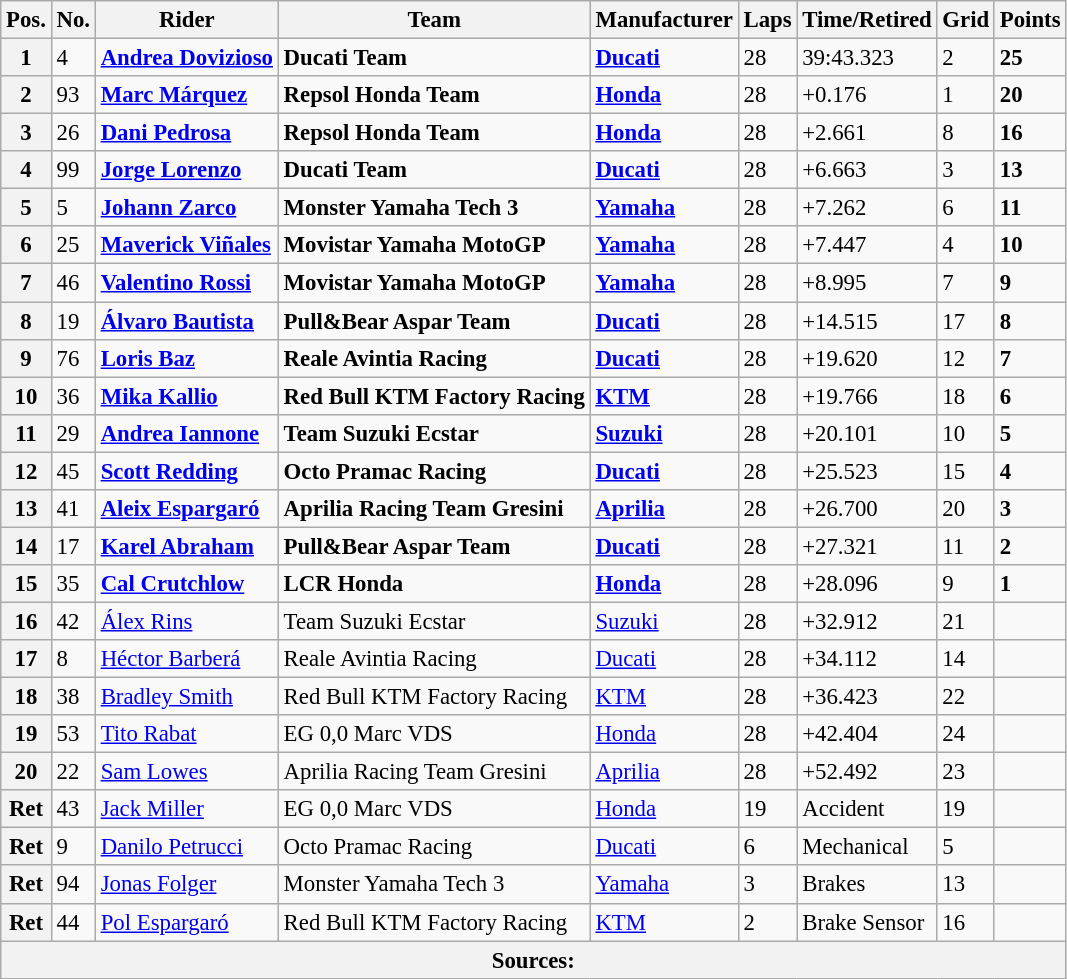<table class="wikitable" style="font-size: 95%;">
<tr>
<th>Pos.</th>
<th>No.</th>
<th>Rider</th>
<th>Team</th>
<th>Manufacturer</th>
<th>Laps</th>
<th>Time/Retired</th>
<th>Grid</th>
<th>Points</th>
</tr>
<tr>
<th>1</th>
<td>4</td>
<td> <strong><a href='#'>Andrea Dovizioso</a></strong></td>
<td><strong>Ducati Team</strong></td>
<td><strong><a href='#'>Ducati</a></strong></td>
<td>28</td>
<td>39:43.323</td>
<td>2</td>
<td><strong>25</strong></td>
</tr>
<tr>
<th>2</th>
<td>93</td>
<td> <strong><a href='#'>Marc Márquez</a></strong></td>
<td><strong>Repsol Honda Team</strong></td>
<td><strong><a href='#'>Honda</a></strong></td>
<td>28</td>
<td>+0.176</td>
<td>1</td>
<td><strong>20</strong></td>
</tr>
<tr>
<th>3</th>
<td>26</td>
<td> <strong><a href='#'>Dani Pedrosa</a></strong></td>
<td><strong>Repsol Honda Team</strong></td>
<td><strong><a href='#'>Honda</a></strong></td>
<td>28</td>
<td>+2.661</td>
<td>8</td>
<td><strong>16</strong></td>
</tr>
<tr>
<th>4</th>
<td>99</td>
<td> <strong><a href='#'>Jorge Lorenzo</a></strong></td>
<td><strong>Ducati Team</strong></td>
<td><strong><a href='#'>Ducati</a></strong></td>
<td>28</td>
<td>+6.663</td>
<td>3</td>
<td><strong>13</strong></td>
</tr>
<tr>
<th>5</th>
<td>5</td>
<td> <strong><a href='#'>Johann Zarco</a></strong></td>
<td><strong>Monster Yamaha Tech 3</strong></td>
<td><strong><a href='#'>Yamaha</a></strong></td>
<td>28</td>
<td>+7.262</td>
<td>6</td>
<td><strong>11</strong></td>
</tr>
<tr>
<th>6</th>
<td>25</td>
<td> <strong><a href='#'>Maverick Viñales</a></strong></td>
<td><strong>Movistar Yamaha MotoGP</strong></td>
<td><strong><a href='#'>Yamaha</a></strong></td>
<td>28</td>
<td>+7.447</td>
<td>4</td>
<td><strong>10</strong></td>
</tr>
<tr>
<th>7</th>
<td>46</td>
<td> <strong><a href='#'>Valentino Rossi</a></strong></td>
<td><strong>Movistar Yamaha MotoGP</strong></td>
<td><strong><a href='#'>Yamaha</a></strong></td>
<td>28</td>
<td>+8.995</td>
<td>7</td>
<td><strong>9</strong></td>
</tr>
<tr>
<th>8</th>
<td>19</td>
<td> <strong><a href='#'>Álvaro Bautista</a></strong></td>
<td><strong>Pull&Bear Aspar Team</strong></td>
<td><strong><a href='#'>Ducati</a></strong></td>
<td>28</td>
<td>+14.515</td>
<td>17</td>
<td><strong>8</strong></td>
</tr>
<tr>
<th>9</th>
<td>76</td>
<td> <strong><a href='#'>Loris Baz</a></strong></td>
<td><strong>Reale Avintia Racing</strong></td>
<td><strong><a href='#'>Ducati</a></strong></td>
<td>28</td>
<td>+19.620</td>
<td>12</td>
<td><strong>7</strong></td>
</tr>
<tr>
<th>10</th>
<td>36</td>
<td> <strong><a href='#'>Mika Kallio</a></strong></td>
<td><strong>Red Bull KTM Factory Racing</strong></td>
<td><strong><a href='#'>KTM</a></strong></td>
<td>28</td>
<td>+19.766</td>
<td>18</td>
<td><strong>6</strong></td>
</tr>
<tr>
<th>11</th>
<td>29</td>
<td> <strong><a href='#'>Andrea Iannone</a></strong></td>
<td><strong>Team Suzuki Ecstar</strong></td>
<td><strong><a href='#'>Suzuki</a></strong></td>
<td>28</td>
<td>+20.101</td>
<td>10</td>
<td><strong>5</strong></td>
</tr>
<tr>
<th>12</th>
<td>45</td>
<td> <strong><a href='#'>Scott Redding</a></strong></td>
<td><strong>Octo Pramac Racing</strong></td>
<td><strong><a href='#'>Ducati</a></strong></td>
<td>28</td>
<td>+25.523</td>
<td>15</td>
<td><strong>4</strong></td>
</tr>
<tr>
<th>13</th>
<td>41</td>
<td> <strong><a href='#'>Aleix Espargaró</a></strong></td>
<td><strong>Aprilia Racing Team Gresini</strong></td>
<td><strong><a href='#'>Aprilia</a></strong></td>
<td>28</td>
<td>+26.700</td>
<td>20</td>
<td><strong>3</strong></td>
</tr>
<tr>
<th>14</th>
<td>17</td>
<td> <strong><a href='#'>Karel Abraham</a></strong></td>
<td><strong>Pull&Bear Aspar Team</strong></td>
<td><strong><a href='#'>Ducati</a></strong></td>
<td>28</td>
<td>+27.321</td>
<td>11</td>
<td><strong>2</strong></td>
</tr>
<tr>
<th>15</th>
<td>35</td>
<td> <strong><a href='#'>Cal Crutchlow</a></strong></td>
<td><strong>LCR Honda</strong></td>
<td><strong><a href='#'>Honda</a></strong></td>
<td>28</td>
<td>+28.096</td>
<td>9</td>
<td><strong>1</strong></td>
</tr>
<tr>
<th>16</th>
<td>42</td>
<td> <a href='#'>Álex Rins</a></td>
<td>Team Suzuki Ecstar</td>
<td><a href='#'>Suzuki</a></td>
<td>28</td>
<td>+32.912</td>
<td>21</td>
<td></td>
</tr>
<tr>
<th>17</th>
<td>8</td>
<td> <a href='#'>Héctor Barberá</a></td>
<td>Reale Avintia Racing</td>
<td><a href='#'>Ducati</a></td>
<td>28</td>
<td>+34.112</td>
<td>14</td>
<td></td>
</tr>
<tr>
<th>18</th>
<td>38</td>
<td> <a href='#'>Bradley Smith</a></td>
<td>Red Bull KTM Factory Racing</td>
<td><a href='#'>KTM</a></td>
<td>28</td>
<td>+36.423</td>
<td>22</td>
<td></td>
</tr>
<tr>
<th>19</th>
<td>53</td>
<td> <a href='#'>Tito Rabat</a></td>
<td>EG 0,0 Marc VDS</td>
<td><a href='#'>Honda</a></td>
<td>28</td>
<td>+42.404</td>
<td>24</td>
<td></td>
</tr>
<tr>
<th>20</th>
<td>22</td>
<td> <a href='#'>Sam Lowes</a></td>
<td>Aprilia Racing Team Gresini</td>
<td><a href='#'>Aprilia</a></td>
<td>28</td>
<td>+52.492</td>
<td>23</td>
<td></td>
</tr>
<tr>
<th>Ret</th>
<td>43</td>
<td> <a href='#'>Jack Miller</a></td>
<td>EG 0,0 Marc VDS</td>
<td><a href='#'>Honda</a></td>
<td>19</td>
<td>Accident</td>
<td>19</td>
<td></td>
</tr>
<tr>
<th>Ret</th>
<td>9</td>
<td> <a href='#'>Danilo Petrucci</a></td>
<td>Octo Pramac Racing</td>
<td><a href='#'>Ducati</a></td>
<td>6</td>
<td>Mechanical</td>
<td>5</td>
<td></td>
</tr>
<tr>
<th>Ret</th>
<td>94</td>
<td> <a href='#'>Jonas Folger</a></td>
<td>Monster Yamaha Tech 3</td>
<td><a href='#'>Yamaha</a></td>
<td>3</td>
<td>Brakes</td>
<td>13</td>
<td></td>
</tr>
<tr>
<th>Ret</th>
<td>44</td>
<td> <a href='#'>Pol Espargaró</a></td>
<td>Red Bull KTM Factory Racing</td>
<td><a href='#'>KTM</a></td>
<td>2</td>
<td>Brake Sensor</td>
<td>16</td>
<td></td>
</tr>
<tr>
<th colspan=9>Sources: </th>
</tr>
</table>
